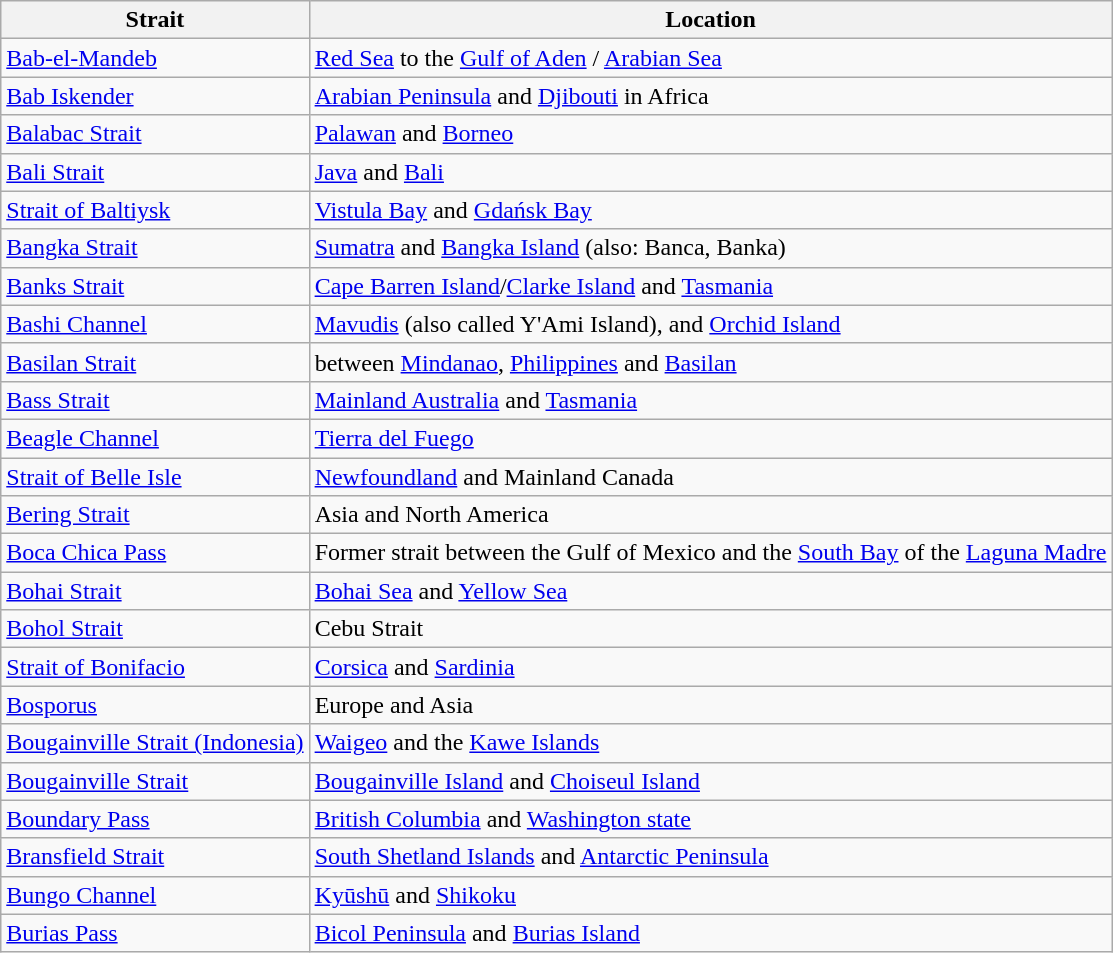<table class="wikitable sortable">
<tr>
<th>Strait</th>
<th>Location</th>
</tr>
<tr>
<td><a href='#'>Bab-el-Mandeb</a></td>
<td><a href='#'>Red Sea</a> to the <a href='#'>Gulf of Aden</a> / <a href='#'>Arabian Sea</a></td>
</tr>
<tr>
<td><a href='#'>Bab Iskender</a></td>
<td><a href='#'>Arabian Peninsula</a> and <a href='#'>Djibouti</a> in Africa</td>
</tr>
<tr>
<td><a href='#'>Balabac Strait</a></td>
<td><a href='#'>Palawan</a> and <a href='#'>Borneo</a></td>
</tr>
<tr>
<td><a href='#'>Bali Strait</a></td>
<td><a href='#'>Java</a> and <a href='#'>Bali</a></td>
</tr>
<tr>
<td><a href='#'>Strait of Baltiysk</a></td>
<td><a href='#'>Vistula Bay</a> and <a href='#'>Gdańsk Bay</a></td>
</tr>
<tr>
<td><a href='#'>Bangka Strait</a></td>
<td><a href='#'>Sumatra</a> and <a href='#'>Bangka Island</a> (also: Banca, Banka)</td>
</tr>
<tr>
<td><a href='#'>Banks Strait</a></td>
<td><a href='#'>Cape Barren Island</a>/<a href='#'>Clarke Island</a> and <a href='#'>Tasmania</a></td>
</tr>
<tr>
<td><a href='#'>Bashi Channel</a></td>
<td><a href='#'>Mavudis</a> (also called Y'Ami Island),  and <a href='#'>Orchid Island</a></td>
</tr>
<tr>
<td><a href='#'>Basilan Strait</a></td>
<td>between <a href='#'>Mindanao</a>, <a href='#'>Philippines</a> and <a href='#'>Basilan</a></td>
</tr>
<tr>
<td><a href='#'>Bass Strait</a></td>
<td><a href='#'>Mainland Australia</a> and <a href='#'>Tasmania</a></td>
</tr>
<tr>
<td><a href='#'>Beagle Channel</a></td>
<td><a href='#'>Tierra del Fuego</a></td>
</tr>
<tr>
<td><a href='#'>Strait of Belle Isle</a></td>
<td><a href='#'>Newfoundland</a> and Mainland Canada</td>
</tr>
<tr>
<td><a href='#'>Bering Strait</a></td>
<td>Asia and North America</td>
</tr>
<tr>
<td><a href='#'>Boca Chica Pass</a></td>
<td>Former strait between the Gulf of Mexico and the <a href='#'>South Bay</a> of the <a href='#'>Laguna Madre</a></td>
</tr>
<tr>
<td><a href='#'>Bohai Strait</a></td>
<td><a href='#'>Bohai Sea</a> and <a href='#'>Yellow Sea</a></td>
</tr>
<tr>
<td><a href='#'>Bohol Strait</a></td>
<td>Cebu Strait</td>
</tr>
<tr>
<td><a href='#'>Strait of Bonifacio</a></td>
<td><a href='#'>Corsica</a> and <a href='#'>Sardinia</a></td>
</tr>
<tr>
<td><a href='#'>Bosporus</a></td>
<td>Europe and Asia</td>
</tr>
<tr>
<td><a href='#'>Bougainville Strait (Indonesia)</a></td>
<td><a href='#'>Waigeo</a> and the <a href='#'>Kawe Islands</a></td>
</tr>
<tr>
<td><a href='#'>Bougainville Strait</a></td>
<td><a href='#'>Bougainville Island</a> and <a href='#'>Choiseul Island</a></td>
</tr>
<tr>
<td><a href='#'>Boundary Pass</a></td>
<td><a href='#'>British Columbia</a> and <a href='#'>Washington state</a></td>
</tr>
<tr>
<td><a href='#'>Bransfield Strait</a></td>
<td><a href='#'>South Shetland Islands</a> and <a href='#'>Antarctic Peninsula</a></td>
</tr>
<tr>
<td><a href='#'>Bungo Channel</a></td>
<td><a href='#'>Kyūshū</a> and <a href='#'>Shikoku</a></td>
</tr>
<tr>
<td><a href='#'>Burias Pass</a></td>
<td><a href='#'>Bicol Peninsula</a> and <a href='#'>Burias Island</a></td>
</tr>
</table>
